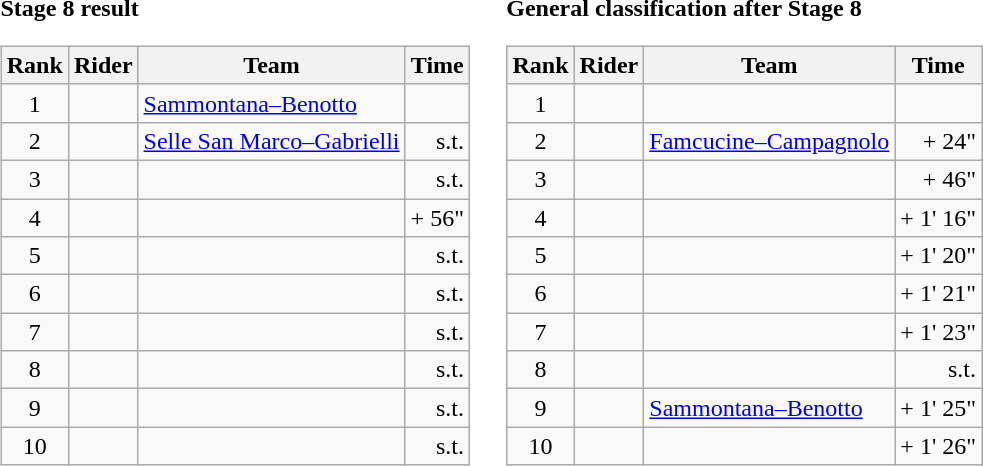<table>
<tr>
<td><strong>Stage 8 result</strong><br><table class="wikitable">
<tr>
<th scope="col">Rank</th>
<th scope="col">Rider</th>
<th scope="col">Team</th>
<th scope="col">Time</th>
</tr>
<tr>
<td style="text-align:center;">1</td>
<td></td>
<td><a href='#'>Sammontana–Benotto</a></td>
<td style="text-align:right;"></td>
</tr>
<tr>
<td style="text-align:center;">2</td>
<td></td>
<td><a href='#'>Selle San Marco–Gabrielli</a></td>
<td style="text-align:right;">s.t.</td>
</tr>
<tr>
<td style="text-align:center;">3</td>
<td></td>
<td></td>
<td style="text-align:right;">s.t.</td>
</tr>
<tr>
<td style="text-align:center;">4</td>
<td></td>
<td></td>
<td style="text-align:right;">+ 56"</td>
</tr>
<tr>
<td style="text-align:center;">5</td>
<td></td>
<td></td>
<td style="text-align:right;">s.t.</td>
</tr>
<tr>
<td style="text-align:center;">6</td>
<td></td>
<td></td>
<td style="text-align:right;">s.t.</td>
</tr>
<tr>
<td style="text-align:center;">7</td>
<td></td>
<td></td>
<td style="text-align:right;">s.t.</td>
</tr>
<tr>
<td style="text-align:center;">8</td>
<td></td>
<td></td>
<td style="text-align:right;">s.t.</td>
</tr>
<tr>
<td style="text-align:center;">9</td>
<td></td>
<td></td>
<td style="text-align:right;">s.t.</td>
</tr>
<tr>
<td style="text-align:center;">10</td>
<td></td>
<td></td>
<td style="text-align:right;">s.t.</td>
</tr>
</table>
</td>
<td></td>
<td><strong>General classification after Stage 8</strong><br><table class="wikitable">
<tr>
<th scope="col">Rank</th>
<th scope="col">Rider</th>
<th scope="col">Team</th>
<th scope="col">Time</th>
</tr>
<tr>
<td style="text-align:center;">1</td>
<td></td>
<td></td>
<td style="text-align:right;"></td>
</tr>
<tr>
<td style="text-align:center;">2</td>
<td></td>
<td><a href='#'>Famcucine–Campagnolo</a></td>
<td style="text-align:right;">+ 24"</td>
</tr>
<tr>
<td style="text-align:center;">3</td>
<td></td>
<td></td>
<td style="text-align:right;">+ 46"</td>
</tr>
<tr>
<td style="text-align:center;">4</td>
<td></td>
<td></td>
<td style="text-align:right;">+ 1' 16"</td>
</tr>
<tr>
<td style="text-align:center;">5</td>
<td></td>
<td></td>
<td style="text-align:right;">+ 1' 20"</td>
</tr>
<tr>
<td style="text-align:center;">6</td>
<td></td>
<td></td>
<td style="text-align:right;">+ 1' 21"</td>
</tr>
<tr>
<td style="text-align:center;">7</td>
<td></td>
<td></td>
<td style="text-align:right;">+ 1' 23"</td>
</tr>
<tr>
<td style="text-align:center;">8</td>
<td></td>
<td></td>
<td style="text-align:right;">s.t.</td>
</tr>
<tr>
<td style="text-align:center;">9</td>
<td></td>
<td><a href='#'>Sammontana–Benotto</a></td>
<td style="text-align:right;">+ 1' 25"</td>
</tr>
<tr>
<td style="text-align:center;">10</td>
<td></td>
<td></td>
<td style="text-align:right;">+ 1' 26"</td>
</tr>
</table>
</td>
</tr>
</table>
